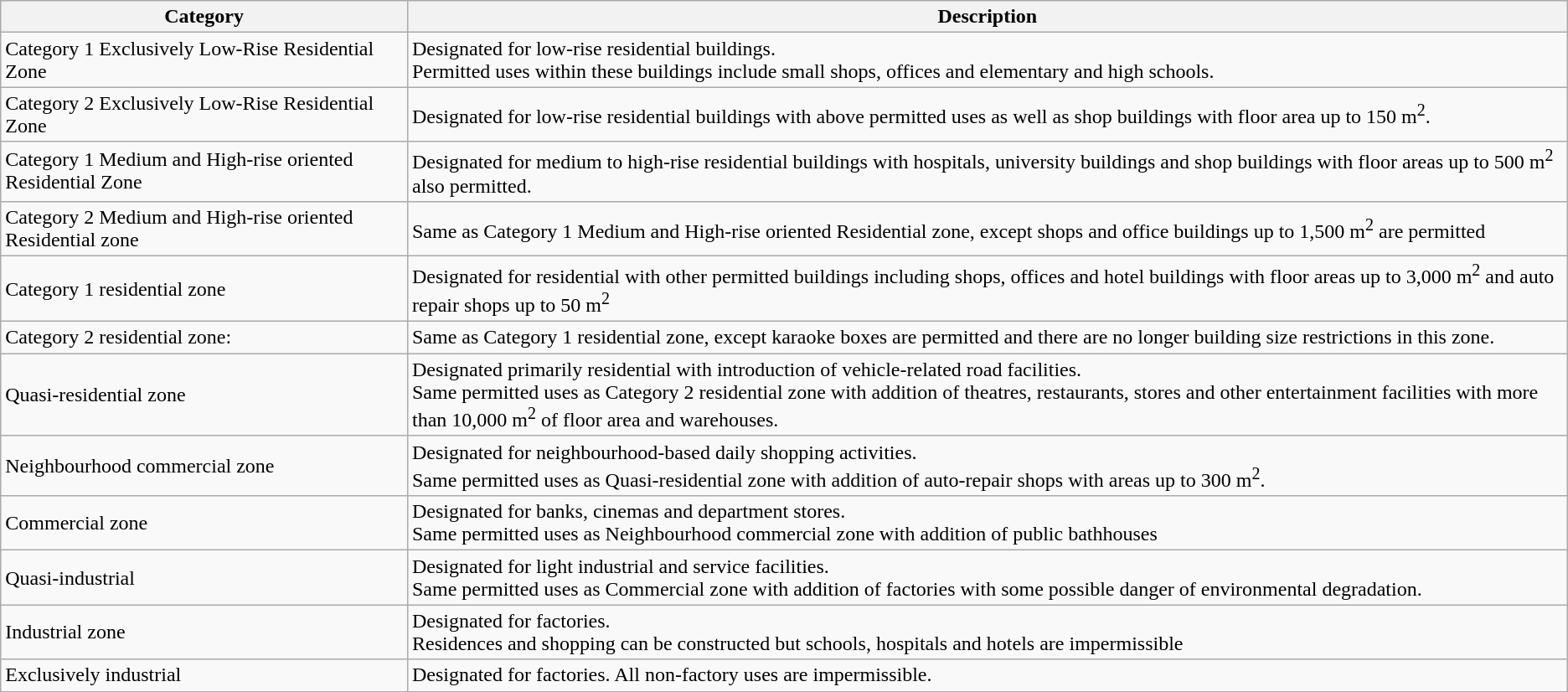<table class="wikitable">
<tr>
<th>Category</th>
<th>Description</th>
</tr>
<tr>
<td>Category 1 Exclusively Low-Rise Residential Zone</td>
<td>Designated for low-rise residential buildings.<br>Permitted uses within these buildings include small shops, offices and elementary and high schools.</td>
</tr>
<tr>
<td>Category 2 Exclusively Low-Rise Residential Zone</td>
<td>Designated for low-rise residential buildings with above permitted uses as well as shop buildings with floor area up to 150 m<sup>2</sup>.</td>
</tr>
<tr>
<td>Category 1 Medium and High-rise oriented Residential Zone</td>
<td>Designated for medium to high-rise residential buildings with hospitals, university buildings and shop buildings with floor areas up to 500 m<sup>2</sup> also permitted.</td>
</tr>
<tr>
<td>Category 2 Medium and High-rise oriented Residential zone</td>
<td>Same as Category 1 Medium and High-rise oriented Residential zone, except shops and office buildings up to 1,500 m<sup>2</sup> are permitted</td>
</tr>
<tr>
<td>Category 1 residential zone</td>
<td>Designated for residential with other permitted buildings including shops, offices and hotel buildings with floor areas up to 3,000 m<sup>2</sup> and auto repair shops up to 50 m<sup>2</sup></td>
</tr>
<tr>
<td>Category 2 residential zone:</td>
<td>Same as Category 1 residential zone, except karaoke boxes are permitted and there are no longer building size restrictions in this zone.</td>
</tr>
<tr>
<td>Quasi-residential zone</td>
<td>Designated primarily residential with introduction of vehicle-related road facilities.<br>Same permitted uses as Category 2 residential zone with addition of theatres, restaurants, stores and other entertainment facilities with more than 10,000 m<sup>2</sup> of floor area and warehouses.</td>
</tr>
<tr>
<td>Neighbourhood commercial zone</td>
<td>Designated for neighbourhood-based daily shopping activities.<br>Same permitted uses as Quasi-residential zone with addition of auto-repair shops with areas up to 300 m<sup>2</sup>.</td>
</tr>
<tr>
<td>Commercial zone</td>
<td>Designated for banks, cinemas and department stores.<br>Same permitted uses as Neighbourhood commercial zone with addition of public bathhouses</td>
</tr>
<tr>
<td>Quasi-industrial</td>
<td>Designated for light industrial and service facilities.<br>Same permitted uses as Commercial zone with addition of factories with some possible danger of environmental degradation.</td>
</tr>
<tr>
<td>Industrial zone</td>
<td>Designated for factories.<br>Residences and shopping can be constructed but schools, hospitals and hotels are impermissible</td>
</tr>
<tr>
<td>Exclusively industrial</td>
<td>Designated for factories. All non-factory uses are impermissible.</td>
</tr>
</table>
